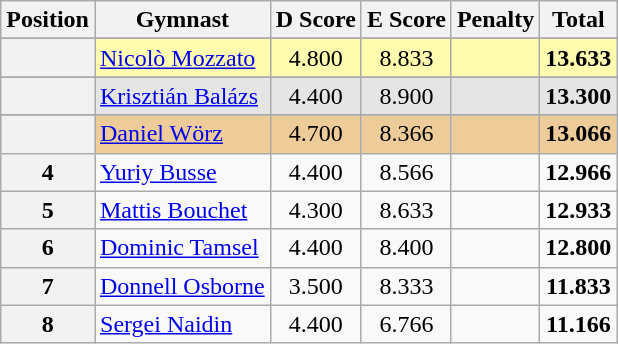<table class="wikitable sortable" style="text-align:center;">
<tr>
<th>Position</th>
<th>Gymnast</th>
<th>D Score</th>
<th>E Score</th>
<th>Penalty</th>
<th>Total</th>
</tr>
<tr>
</tr>
<tr style="background:#fffcaf;">
<th scope="row" style="text-align:center"></th>
<td style="text-align:left;"> <a href='#'>Nicolò Mozzato</a></td>
<td>4.800</td>
<td>8.833</td>
<td></td>
<td><strong>13.633</strong></td>
</tr>
<tr>
</tr>
<tr style="background:#e5e5e5;">
<th scope="row" style="text-align:center"></th>
<td style="text-align:left;"> <a href='#'>Krisztián Balázs</a></td>
<td>4.400</td>
<td>8.900</td>
<td></td>
<td><strong>13.300</strong></td>
</tr>
<tr>
</tr>
<tr style="background:#ec9;">
<th scope="row" style="text-align:center"></th>
<td style="text-align:left;"> <a href='#'>Daniel Wörz</a></td>
<td>4.700</td>
<td>8.366</td>
<td></td>
<td><strong>13.066</strong></td>
</tr>
<tr>
<th>4</th>
<td style="text-align:left;"> <a href='#'>Yuriy Busse</a></td>
<td>4.400</td>
<td>8.566</td>
<td></td>
<td><strong>12.966</strong></td>
</tr>
<tr>
<th>5</th>
<td style="text-align:left;"> <a href='#'>Mattis Bouchet</a></td>
<td>4.300</td>
<td>8.633</td>
<td></td>
<td><strong>12.933</strong></td>
</tr>
<tr>
<th>6</th>
<td style="text-align:left;"> <a href='#'>Dominic Tamsel</a></td>
<td>4.400</td>
<td>8.400</td>
<td></td>
<td><strong>12.800</strong></td>
</tr>
<tr>
<th>7</th>
<td style="text-align:left;"> <a href='#'>Donnell Osborne</a></td>
<td>3.500</td>
<td>8.333</td>
<td></td>
<td><strong>11.833</strong></td>
</tr>
<tr>
<th>8</th>
<td style="text-align:left;"> <a href='#'>Sergei Naidin</a></td>
<td>4.400</td>
<td>6.766</td>
<td></td>
<td><strong>11.166</strong></td>
</tr>
</table>
